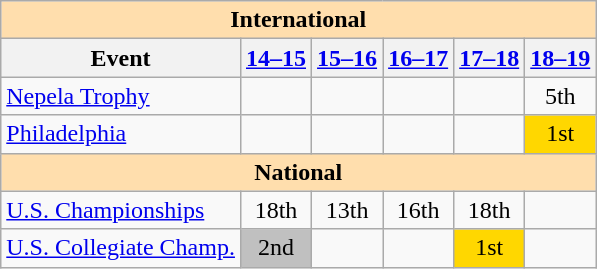<table class="wikitable" style="text-align:center">
<tr>
<th colspan="6" style="background-color: #ffdead; " align="center">International</th>
</tr>
<tr>
<th>Event</th>
<th><a href='#'>14–15</a></th>
<th><a href='#'>15–16</a></th>
<th><a href='#'>16–17</a></th>
<th><a href='#'>17–18</a></th>
<th><a href='#'>18–19</a></th>
</tr>
<tr>
<td align=left> <a href='#'>Nepela Trophy</a></td>
<td></td>
<td></td>
<td></td>
<td></td>
<td>5th</td>
</tr>
<tr>
<td align=left><a href='#'>Philadelphia</a></td>
<td></td>
<td></td>
<td></td>
<td></td>
<td bgcolor=gold>1st</td>
</tr>
<tr>
<th colspan="6" style="background-color: #ffdead; " align="center">National</th>
</tr>
<tr>
<td align=left><a href='#'>U.S. Championships</a></td>
<td>18th</td>
<td>13th</td>
<td>16th</td>
<td>18th</td>
<td></td>
</tr>
<tr>
<td align=left><a href='#'>U.S. Collegiate Champ.</a></td>
<td bgcolor="silver">2nd</td>
<td></td>
<td></td>
<td bgcolor=gold>1st</td>
<td></td>
</tr>
</table>
